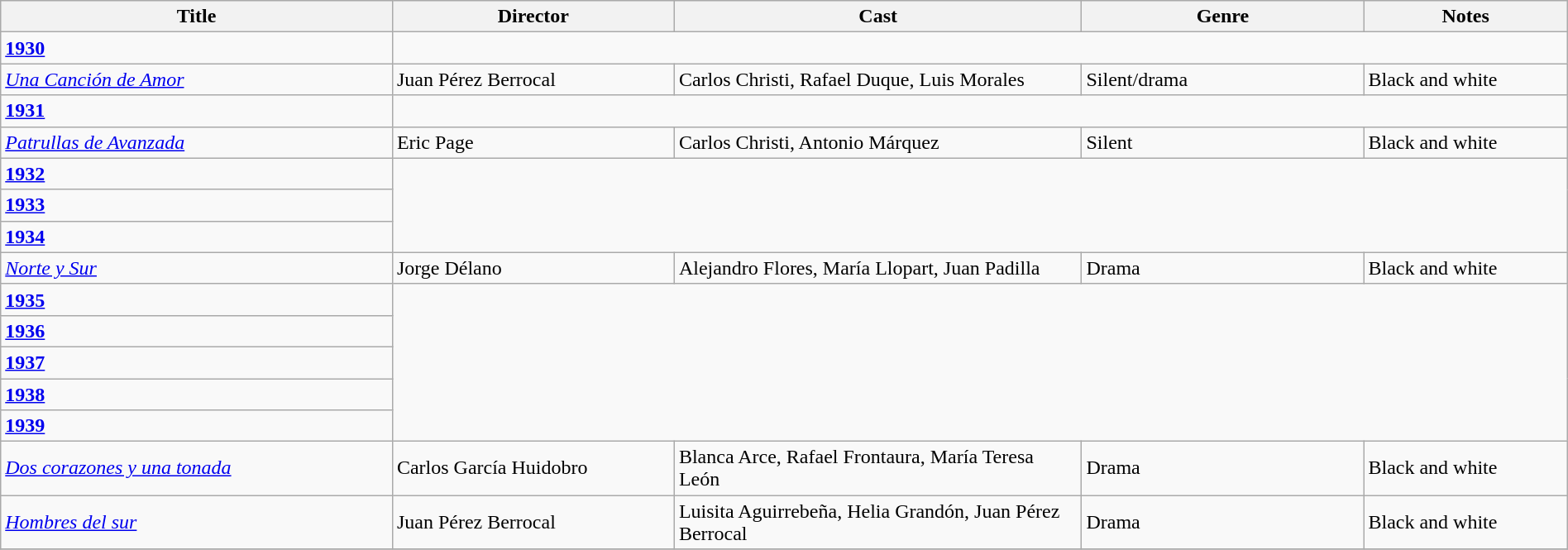<table class="wikitable" width= "100%">
<tr>
<th width=25%>Title</th>
<th width=18%>Director</th>
<th width=26%>Cast</th>
<th width=18%>Genre</th>
<th width=13%>Notes</th>
</tr>
<tr>
<td><strong><a href='#'>1930</a></strong></td>
</tr>
<tr>
<td><em><a href='#'>Una Canción de Amor</a></em></td>
<td>Juan Pérez Berrocal</td>
<td>Carlos Christi, Rafael Duque, Luis Morales</td>
<td>Silent/drama</td>
<td>Black and white</td>
</tr>
<tr>
<td><strong><a href='#'>1931</a></strong></td>
</tr>
<tr>
<td><em><a href='#'>Patrullas de Avanzada</a></em></td>
<td>Eric Page</td>
<td>Carlos Christi, Antonio Márquez</td>
<td>Silent</td>
<td>Black and white</td>
</tr>
<tr>
<td><strong><a href='#'>1932</a></strong></td>
</tr>
<tr>
<td><strong><a href='#'>1933</a></strong></td>
</tr>
<tr>
<td><strong><a href='#'>1934</a></strong></td>
</tr>
<tr>
<td><em><a href='#'>Norte y Sur</a></em></td>
<td>Jorge Délano</td>
<td>Alejandro Flores, María Llopart, Juan Padilla</td>
<td>Drama</td>
<td>Black and white</td>
</tr>
<tr>
<td><strong><a href='#'>1935</a></strong></td>
</tr>
<tr>
<td><strong><a href='#'>1936</a></strong></td>
</tr>
<tr>
<td><strong><a href='#'>1937</a></strong></td>
</tr>
<tr>
<td><strong><a href='#'>1938</a></strong></td>
</tr>
<tr>
<td><strong><a href='#'>1939</a></strong></td>
</tr>
<tr>
<td><em><a href='#'>Dos corazones y una tonada</a></em></td>
<td>Carlos García Huidobro</td>
<td>Blanca Arce, Rafael Frontaura, María Teresa León</td>
<td>Drama</td>
<td>Black and white</td>
</tr>
<tr>
<td><em><a href='#'>Hombres del sur</a></em></td>
<td>Juan Pérez Berrocal</td>
<td>Luisita Aguirrebeña, Helia Grandón, Juan Pérez Berrocal</td>
<td>Drama</td>
<td>Black and white</td>
</tr>
<tr>
</tr>
</table>
